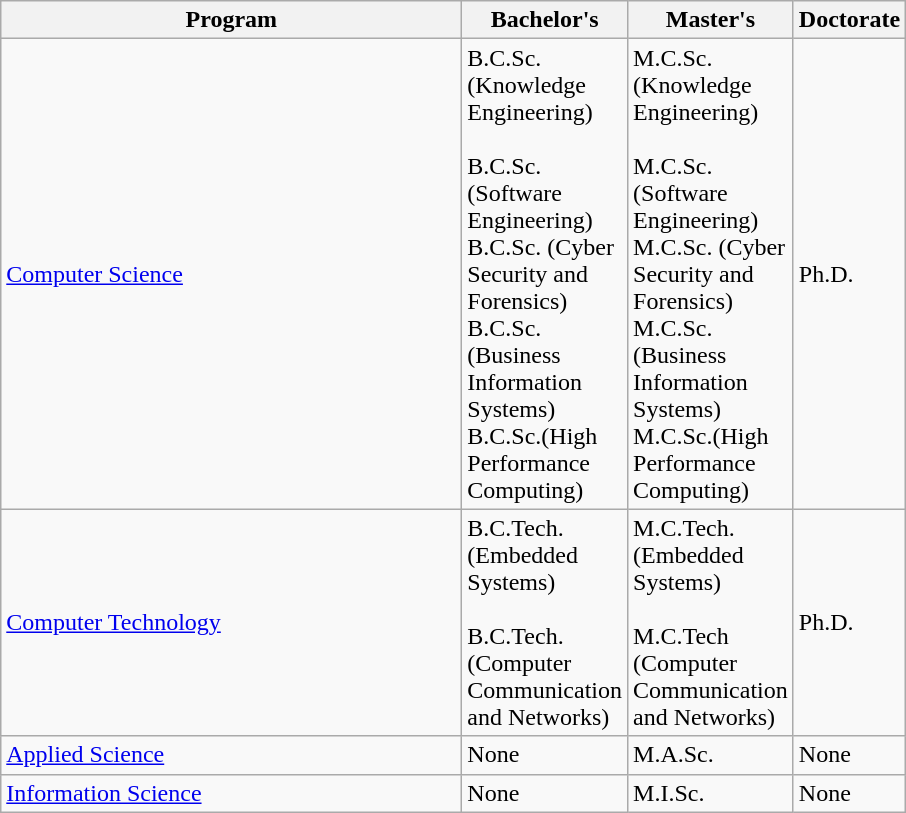<table class="wikitable">
<tr>
<th width="300">Program</th>
<th width="50">Bachelor's</th>
<th width="50">Master's</th>
<th width="50">Doctorate</th>
</tr>
<tr>
<td><a href='#'>Computer Science</a></td>
<td>B.C.Sc. (Knowledge Engineering) <br><br>B.C.Sc. (Software Engineering) <br>
B.C.Sc. (Cyber Security and Forensics) <br>
B.C.Sc. (Business Information Systems)<br>
B.C.Sc.(High Performance Computing)</td>
<td>M.C.Sc. (Knowledge Engineering) <br><br>M.C.Sc. (Software Engineering) <br>
M.C.Sc. (Cyber Security and Forensics) <br>
M.C.Sc. (Business Information Systems)<br>
M.C.Sc.(High Performance Computing)</td>
<td>Ph.D.</td>
</tr>
<tr>
<td><a href='#'>Computer Technology</a></td>
<td>B.C.Tech. (Embedded Systems) <br><br>B.C.Tech. (Computer Communication and Networks)</td>
<td>M.C.Tech. (Embedded Systems) <br><br>M.C.Tech (Computer Communication and Networks)</td>
<td>Ph.D.</td>
</tr>
<tr>
<td><a href='#'>Applied Science</a></td>
<td>None</td>
<td>M.A.Sc.</td>
<td>None</td>
</tr>
<tr>
<td><a href='#'>Information Science</a></td>
<td>None</td>
<td>M.I.Sc.</td>
<td>None</td>
</tr>
</table>
